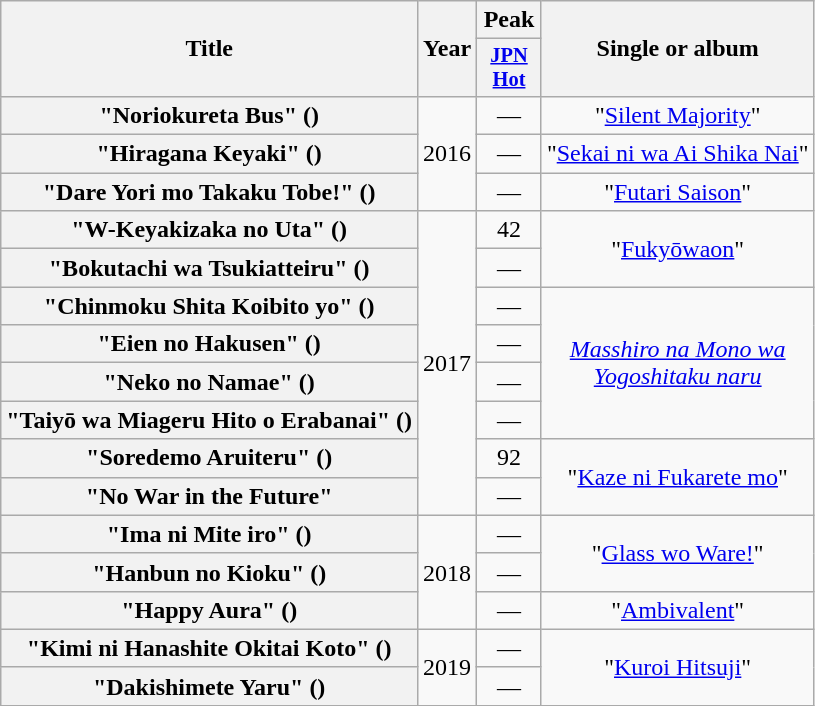<table class="wikitable plainrowheaders" style="text-align:center;">
<tr>
<th scope="col" rowspan="2">Title</th>
<th scope="col" rowspan="2">Year</th>
<th scope="col" colspan="1">Peak</th>
<th scope="col" rowspan="2">Single or album</th>
</tr>
<tr>
<th style="width:2.7em;font-size:85%;"><a href='#'>JPN<br>Hot</a><br></th>
</tr>
<tr>
<th scope="row">"Noriokureta Bus" ()</th>
<td rowspan="3">2016</td>
<td>—</td>
<td>"<a href='#'>Silent Majority</a>"</td>
</tr>
<tr>
<th scope="row">"Hiragana Keyaki" ()</th>
<td>—</td>
<td>"<a href='#'>Sekai ni wa Ai Shika Nai</a>"</td>
</tr>
<tr>
<th scope="row">"Dare Yori mo Takaku Tobe!" ()</th>
<td>—</td>
<td>"<a href='#'>Futari Saison</a>"</td>
</tr>
<tr>
<th scope="row">"W-Keyakizaka no Uta" ()</th>
<td rowspan="8">2017</td>
<td>42</td>
<td rowspan="2">"<a href='#'>Fukyōwaon</a>"</td>
</tr>
<tr>
<th scope="row">"Bokutachi wa Tsukiatteiru" ()</th>
<td>—</td>
</tr>
<tr>
<th scope="row">"Chinmoku Shita Koibito yo" ()</th>
<td>—</td>
<td rowspan="4"><em><a href='#'>Masshiro na Mono wa<br>Yogoshitaku naru</a></em></td>
</tr>
<tr>
<th scope="row">"Eien no Hakusen" ()</th>
<td>—</td>
</tr>
<tr>
<th scope="row">"Neko no Namae" ()</th>
<td>—</td>
</tr>
<tr>
<th scope="row">"Taiyō wa Miageru Hito o Erabanai" ()</th>
<td>—</td>
</tr>
<tr>
<th scope="row">"Soredemo Aruiteru" ()</th>
<td>92</td>
<td rowspan="2">"<a href='#'>Kaze ni Fukarete mo</a>"</td>
</tr>
<tr>
<th scope="row">"No War in the Future"</th>
<td>—</td>
</tr>
<tr>
<th scope="row">"Ima ni Mite iro" ()</th>
<td rowspan="3">2018</td>
<td>—</td>
<td rowspan="2">"<a href='#'>Glass wo Ware!</a>"</td>
</tr>
<tr>
<th scope="row">"Hanbun no Kioku" ()</th>
<td>—</td>
</tr>
<tr>
<th scope="row">"Happy Aura" ()</th>
<td>—</td>
<td>"<a href='#'>Ambivalent</a>"</td>
</tr>
<tr>
<th scope="row">"Kimi ni Hanashite Okitai Koto" ()</th>
<td rowspan="2">2019</td>
<td>—</td>
<td rowspan="2">"<a href='#'>Kuroi Hitsuji</a>"</td>
</tr>
<tr>
<th scope="row">"Dakishimete Yaru" ()</th>
<td>—</td>
</tr>
</table>
